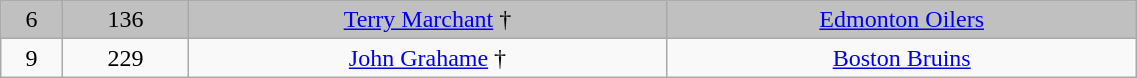<table class="wikitable" width="60%">
<tr align="center" bgcolor="C0C0C0">
<td>6</td>
<td>136</td>
<td><a href='#'>Terry Marchant</a> †</td>
<td><a href='#'>Edmonton Oilers</a></td>
</tr>
<tr align="center" bgcolor="">
<td>9</td>
<td>229</td>
<td><a href='#'>John Grahame</a> †</td>
<td><a href='#'>Boston Bruins</a></td>
</tr>
</table>
